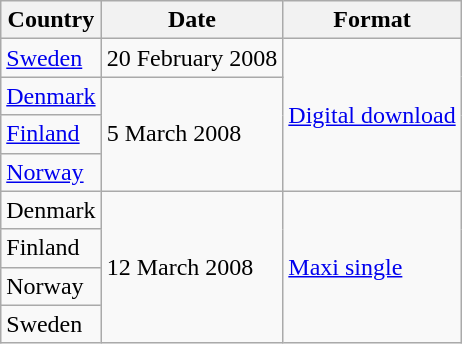<table class="wikitable">
<tr>
<th>Country</th>
<th>Date</th>
<th>Format</th>
</tr>
<tr>
<td><a href='#'>Sweden</a></td>
<td>20 February 2008</td>
<td rowspan="4"><a href='#'>Digital download</a></td>
</tr>
<tr>
<td><a href='#'>Denmark</a></td>
<td rowspan="3">5 March 2008</td>
</tr>
<tr>
<td><a href='#'>Finland</a></td>
</tr>
<tr>
<td><a href='#'>Norway</a></td>
</tr>
<tr>
<td>Denmark</td>
<td rowspan="4">12 March 2008</td>
<td rowspan="4"><a href='#'>Maxi single</a></td>
</tr>
<tr>
<td>Finland</td>
</tr>
<tr>
<td>Norway</td>
</tr>
<tr>
<td>Sweden</td>
</tr>
</table>
